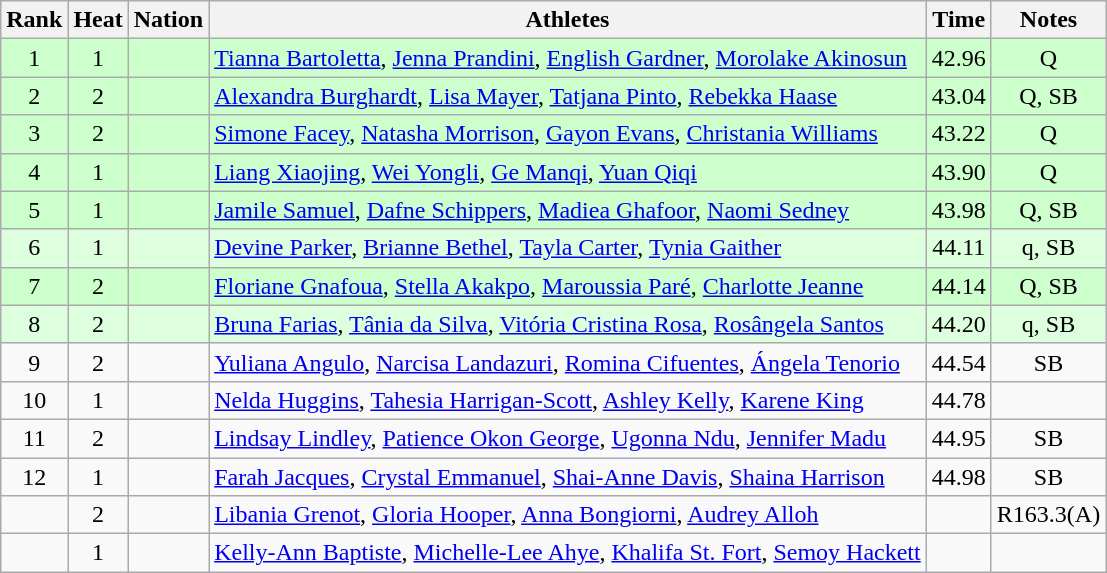<table class="wikitable sortable" style="text-align:center">
<tr>
<th>Rank</th>
<th>Heat</th>
<th>Nation</th>
<th>Athletes</th>
<th>Time</th>
<th>Notes</th>
</tr>
<tr bgcolor=ccffcc>
<td>1</td>
<td>1</td>
<td align=left></td>
<td align=left><a href='#'>Tianna Bartoletta</a>, <a href='#'>Jenna Prandini</a>, <a href='#'>English Gardner</a>, <a href='#'>Morolake Akinosun</a></td>
<td>42.96</td>
<td>Q</td>
</tr>
<tr bgcolor=ccffcc>
<td>2</td>
<td>2</td>
<td align=left></td>
<td align=left><a href='#'>Alexandra Burghardt</a>, <a href='#'>Lisa Mayer</a>, <a href='#'>Tatjana Pinto</a>, <a href='#'>Rebekka Haase</a></td>
<td>43.04</td>
<td>Q, SB</td>
</tr>
<tr bgcolor=ccffcc>
<td>3</td>
<td>2</td>
<td align=left></td>
<td align=left><a href='#'>Simone Facey</a>, <a href='#'>Natasha Morrison</a>, <a href='#'>Gayon Evans</a>, <a href='#'>Christania Williams</a></td>
<td>43.22</td>
<td>Q</td>
</tr>
<tr bgcolor=ccffcc>
<td>4</td>
<td>1</td>
<td align=left></td>
<td align=left><a href='#'>Liang Xiaojing</a>, <a href='#'>Wei Yongli</a>, <a href='#'>Ge Manqi</a>, <a href='#'>Yuan Qiqi</a></td>
<td>43.90</td>
<td>Q</td>
</tr>
<tr bgcolor=ccffcc>
<td>5</td>
<td>1</td>
<td align=left></td>
<td align=left><a href='#'>Jamile Samuel</a>, <a href='#'>Dafne Schippers</a>, <a href='#'>Madiea Ghafoor</a>, <a href='#'>Naomi Sedney</a></td>
<td>43.98</td>
<td>Q, SB</td>
</tr>
<tr bgcolor=ddffdd>
<td>6</td>
<td>1</td>
<td align=left></td>
<td align=left><a href='#'>Devine Parker</a>, <a href='#'>Brianne Bethel</a>, <a href='#'>Tayla Carter</a>, <a href='#'>Tynia Gaither</a></td>
<td>44.11</td>
<td>q, SB</td>
</tr>
<tr bgcolor=ccffcc>
<td>7</td>
<td>2</td>
<td align=left></td>
<td align=left><a href='#'>Floriane Gnafoua</a>, <a href='#'>Stella Akakpo</a>, <a href='#'>Maroussia Paré</a>, <a href='#'>Charlotte Jeanne</a></td>
<td>44.14</td>
<td>Q, SB</td>
</tr>
<tr bgcolor=ddffdd>
<td>8</td>
<td>2</td>
<td align=left></td>
<td align=left><a href='#'>Bruna Farias</a>, <a href='#'>Tânia da Silva</a>, <a href='#'>Vitória Cristina Rosa</a>, <a href='#'>Rosângela Santos</a></td>
<td>44.20</td>
<td>q, SB</td>
</tr>
<tr>
<td>9</td>
<td>2</td>
<td align=left></td>
<td align=left><a href='#'>Yuliana Angulo</a>, <a href='#'>Narcisa Landazuri</a>, <a href='#'>Romina Cifuentes</a>, <a href='#'>Ángela Tenorio</a></td>
<td>44.54</td>
<td>SB</td>
</tr>
<tr>
<td>10</td>
<td>1</td>
<td align=left></td>
<td align=left><a href='#'>Nelda Huggins</a>, <a href='#'>Tahesia Harrigan-Scott</a>, <a href='#'>Ashley Kelly</a>, <a href='#'>Karene King</a></td>
<td>44.78</td>
<td></td>
</tr>
<tr>
<td>11</td>
<td>2</td>
<td align=left></td>
<td align=left><a href='#'>Lindsay Lindley</a>, <a href='#'>Patience Okon George</a>, <a href='#'>Ugonna Ndu</a>, <a href='#'>Jennifer Madu</a></td>
<td>44.95</td>
<td>SB</td>
</tr>
<tr>
<td>12</td>
<td>1</td>
<td align=left></td>
<td align=left><a href='#'>Farah Jacques</a>, <a href='#'>Crystal Emmanuel</a>, <a href='#'>Shai-Anne Davis</a>, <a href='#'>Shaina Harrison</a></td>
<td>44.98</td>
<td>SB</td>
</tr>
<tr>
<td></td>
<td>2</td>
<td align=left></td>
<td align=left><a href='#'>Libania Grenot</a>, <a href='#'>Gloria Hooper</a>, <a href='#'>Anna Bongiorni</a>, <a href='#'>Audrey Alloh</a></td>
<td></td>
<td>R163.3(A)</td>
</tr>
<tr>
<td></td>
<td>1</td>
<td align=left></td>
<td align=left><a href='#'>Kelly-Ann Baptiste</a>, <a href='#'>Michelle-Lee Ahye</a>, <a href='#'>Khalifa St. Fort</a>, <a href='#'>Semoy Hackett</a></td>
<td></td>
<td></td>
</tr>
</table>
